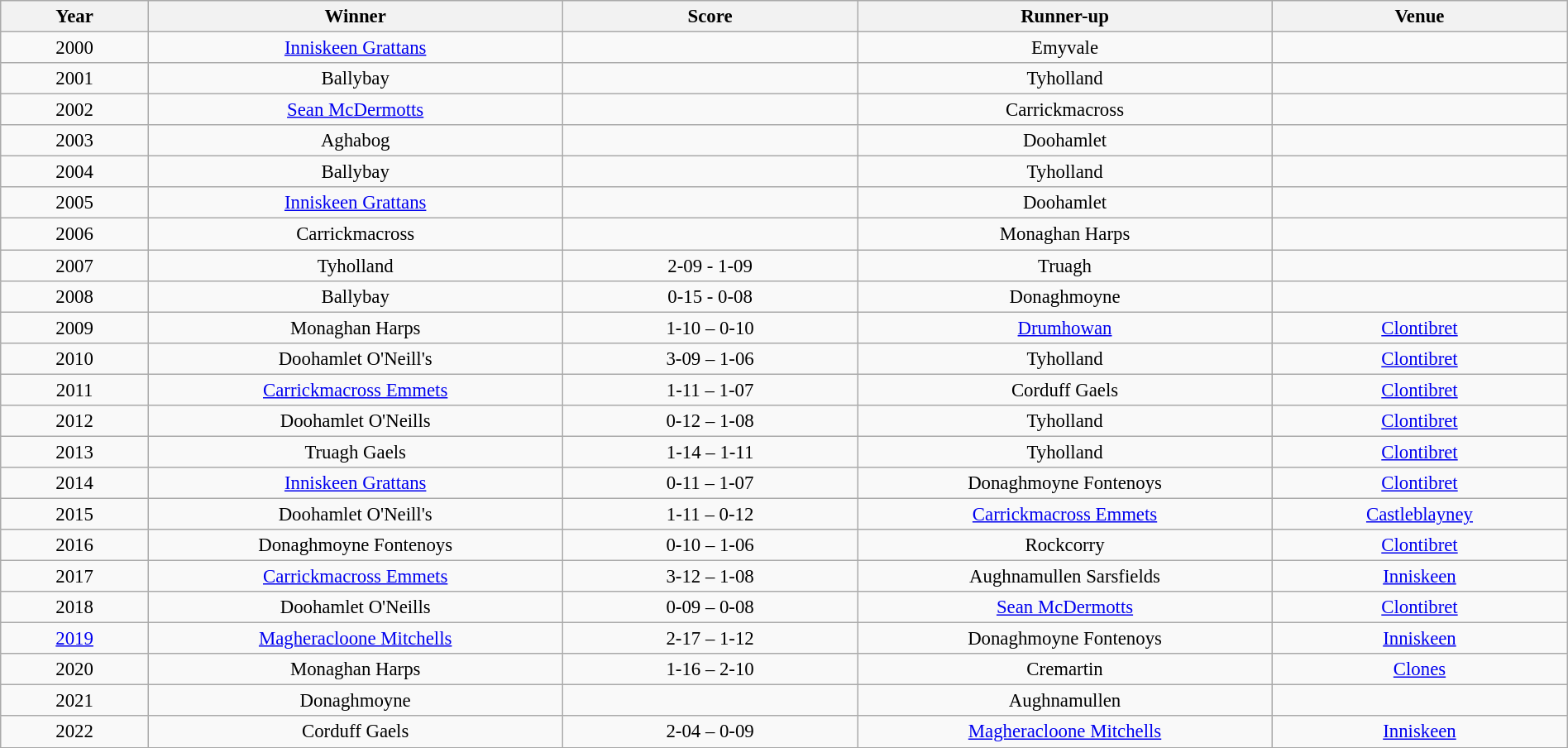<table class="wikitable" style="font-size: 95%; text-align: center; width: 100%;">
<tr>
<th width="5%">Year</th>
<th width="14%">Winner</th>
<th width="10%">Score</th>
<th width="14%">Runner-up</th>
<th width="10%">Venue</th>
</tr>
<tr>
<td>2000</td>
<td><a href='#'>Inniskeen Grattans</a> </td>
<td></td>
<td>Emyvale</td>
<td></td>
</tr>
<tr>
<td>2001</td>
<td>Ballybay</td>
<td></td>
<td>Tyholland</td>
<td></td>
</tr>
<tr>
<td>2002</td>
<td> <a href='#'>Sean McDermotts</a></td>
<td></td>
<td>Carrickmacross</td>
<td></td>
</tr>
<tr>
<td>2003</td>
<td>Aghabog</td>
<td></td>
<td>Doohamlet</td>
<td></td>
</tr>
<tr>
<td>2004</td>
<td>Ballybay</td>
<td></td>
<td>Tyholland</td>
<td></td>
</tr>
<tr>
<td>2005</td>
<td><a href='#'>Inniskeen Grattans</a> </td>
<td></td>
<td>Doohamlet</td>
<td></td>
</tr>
<tr>
<td>2006</td>
<td>Carrickmacross</td>
<td></td>
<td>Monaghan Harps</td>
<td></td>
</tr>
<tr>
<td>2007</td>
<td>Tyholland</td>
<td>2-09 - 1-09</td>
<td>Truagh</td>
<td></td>
</tr>
<tr>
<td>2008</td>
<td>Ballybay</td>
<td>0-15 - 0-08</td>
<td>Donaghmoyne</td>
<td></td>
</tr>
<tr>
<td>2009</td>
<td>Monaghan Harps </td>
<td>1-10  –  0-10</td>
<td> <a href='#'>Drumhowan</a></td>
<td><a href='#'>Clontibret</a></td>
</tr>
<tr>
<td>2010</td>
<td>Doohamlet O'Neill's </td>
<td>3-09  –  1-06</td>
<td> Tyholland</td>
<td><a href='#'>Clontibret</a></td>
</tr>
<tr>
<td>2011</td>
<td><a href='#'>Carrickmacross Emmets</a> </td>
<td>1-11  –  1-07</td>
<td> Corduff Gaels</td>
<td><a href='#'>Clontibret</a></td>
</tr>
<tr>
<td>2012</td>
<td>Doohamlet O'Neills </td>
<td>0-12  –  1-08</td>
<td> Tyholland</td>
<td><a href='#'>Clontibret</a></td>
</tr>
<tr>
<td>2013</td>
<td>Truagh Gaels </td>
<td>1-14  –  1-11</td>
<td> Tyholland</td>
<td><a href='#'>Clontibret</a></td>
</tr>
<tr>
<td>2014</td>
<td><a href='#'>Inniskeen Grattans</a> </td>
<td>0-11  –  1-07</td>
<td> Donaghmoyne Fontenoys</td>
<td><a href='#'>Clontibret</a></td>
</tr>
<tr>
<td>2015</td>
<td>Doohamlet O'Neill's </td>
<td>1-11  –  0-12</td>
<td> <a href='#'>Carrickmacross Emmets</a></td>
<td><a href='#'>Castleblayney</a></td>
</tr>
<tr>
<td>2016</td>
<td>Donaghmoyne Fontenoys </td>
<td>0-10  –  1-06</td>
<td> Rockcorry</td>
<td><a href='#'>Clontibret</a></td>
</tr>
<tr>
<td>2017</td>
<td><a href='#'>Carrickmacross Emmets</a> </td>
<td>3-12  –  1-08</td>
<td> Aughnamullen Sarsfields</td>
<td><a href='#'>Inniskeen</a></td>
</tr>
<tr>
<td>2018</td>
<td>Doohamlet O'Neills </td>
<td>0-09  –  0-08</td>
<td> <a href='#'>Sean McDermotts</a></td>
<td><a href='#'>Clontibret</a></td>
</tr>
<tr>
<td><a href='#'>2019</a></td>
<td><a href='#'>Magheracloone Mitchells</a></td>
<td>2-17  –  1-12</td>
<td> Donaghmoyne Fontenoys</td>
<td><a href='#'>Inniskeen</a></td>
</tr>
<tr>
<td>2020</td>
<td>Monaghan Harps</td>
<td>1-16  –  2-10</td>
<td>Cremartin</td>
<td><a href='#'>Clones</a></td>
</tr>
<tr>
<td>2021</td>
<td>Donaghmoyne</td>
<td></td>
<td>Aughnamullen</td>
<td></td>
</tr>
<tr>
<td>2022</td>
<td>Corduff Gaels </td>
<td>2-04  –  0-09</td>
<td><a href='#'>Magheracloone Mitchells</a></td>
<td><a href='#'>Inniskeen</a></td>
</tr>
<tr>
</tr>
</table>
